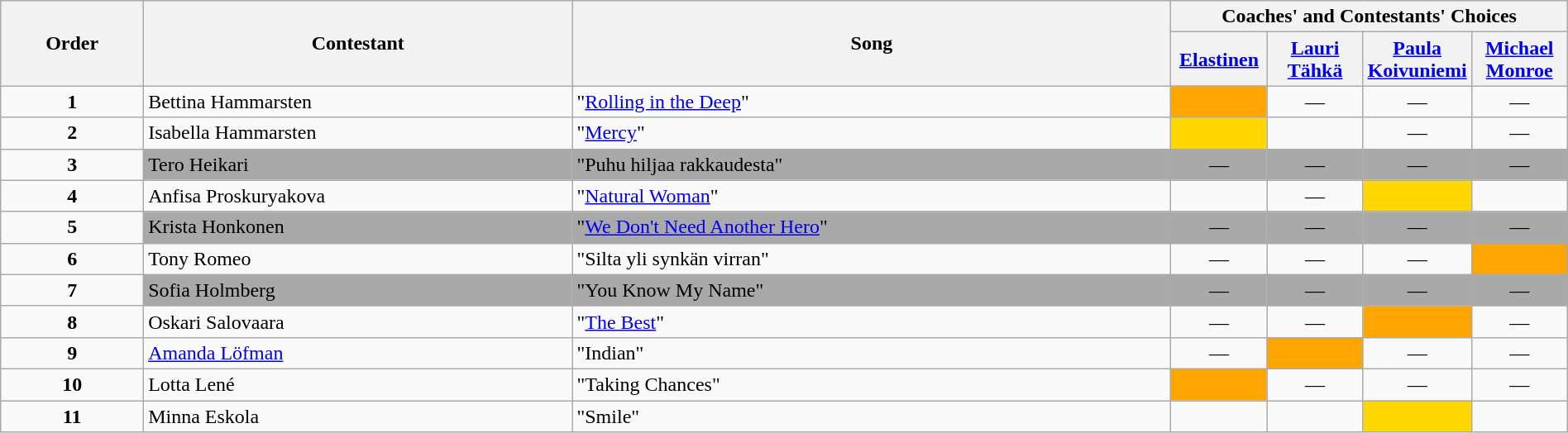<table class="wikitable" style="width:100%;">
<tr>
<th rowspan=2>Order</th>
<th rowspan=2>Contestant</th>
<th rowspan=2>Song</th>
<th colspan=4>Coaches' and Contestants' Choices</th>
</tr>
<tr>
<th width="70"><a href='#'>Elastinen</a></th>
<th width="70"><a href='#'>Lauri Tähkä</a></th>
<th width="70"><a href='#'>Paula Koivuniemi</a></th>
<th width="70"><a href='#'>Michael Monroe</a></th>
</tr>
<tr>
<td align="center"><strong>1</strong></td>
<td>Bettina Hammarsten</td>
<td>"<a href='#'>Rolling in the Deep</a>"</td>
<td style="background:orange;text-align:center;"></td>
<td align="center">—</td>
<td align="center">—</td>
<td align="center">—</td>
</tr>
<tr>
<td align="center"><strong>2</strong></td>
<td>Isabella Hammarsten</td>
<td>"<a href='#'>Mercy</a>"</td>
<td style="background:gold;text-align:center;"></td>
<td style="text-align:center;"></td>
<td align="center">—</td>
<td align="center">—</td>
</tr>
<tr>
<td align="center"><strong>3</strong></td>
<td style="background:darkgrey;text-align:left;">Tero Heikari</td>
<td style="background:darkgrey;text-align:left;">"Puhu hiljaa rakkaudesta"</td>
<td style="background:darkgrey;text-align:center;">—</td>
<td style="background:darkgrey;text-align:center;">—</td>
<td style="background:darkgrey;text-align:center;">—</td>
<td style="background:darkgrey;text-align:center;">—</td>
</tr>
<tr>
<td align="center"><strong>4</strong></td>
<td>Anfisa Proskuryakova</td>
<td>"<a href='#'>Natural Woman</a>"</td>
<td style=";text-align:center;"></td>
<td align="center">—</td>
<td style="background:gold;text-align:center;"></td>
<td style=";text-align:center;"></td>
</tr>
<tr>
<td align="center"><strong>5</strong></td>
<td style="background:darkgrey;text-align:left;">Krista Honkonen</td>
<td style="background:darkgrey;text-align:left;">"<a href='#'>We Don't Need Another Hero</a>"</td>
<td style="background:darkgrey;text-align:center;">—</td>
<td style="background:darkgrey;text-align:center;">—</td>
<td style="background:darkgrey;text-align:center;">—</td>
<td style="background:darkgrey;text-align:center;">—</td>
</tr>
<tr>
<td align="center"><strong>6</strong></td>
<td>Tony Romeo</td>
<td>"Silta yli synkän virran"</td>
<td align="center">—</td>
<td align="center">—</td>
<td align="center">—</td>
<td style="background:orange;text-align:center;"></td>
</tr>
<tr>
<td align="center"><strong>7</strong></td>
<td style="background:darkgrey;text-align:left;">Sofia Holmberg</td>
<td style="background:darkgrey;text-align:left;">"You Know My Name"</td>
<td style="background:darkgrey;text-align:center;">—</td>
<td style="background:darkgrey;text-align:center;">—</td>
<td style="background:darkgrey;text-align:center;">—</td>
<td style="background:darkgrey;text-align:center;">—</td>
</tr>
<tr>
<td align="center"><strong>8</strong></td>
<td>Oskari Salovaara</td>
<td>"<a href='#'>The Best</a>"</td>
<td align="center">—</td>
<td align="center">—</td>
<td style="background:orange;text-align:center;"></td>
<td align="center">—</td>
</tr>
<tr>
<td align="center"><strong>9</strong></td>
<td><a href='#'>Amanda Löfman</a></td>
<td>"Indian"</td>
<td align="center">—</td>
<td style="background:orange;text-align:center;"></td>
<td align="center">—</td>
<td align="center">—</td>
</tr>
<tr>
<td align="center"><strong>10</strong></td>
<td>Lotta Lené</td>
<td>"Taking Chances"</td>
<td style="background:orange;text-align:center;"></td>
<td align="center">—</td>
<td align="center">—</td>
<td align="center">—</td>
</tr>
<tr>
<td align="center"><strong>11</strong></td>
<td>Minna Eskola</td>
<td>"Smile"</td>
<td style=";text-align:center;"></td>
<td style=";text-align:center;"></td>
<td style="background:gold;text-align:center;"></td>
<td style=";text-align:center;"></td>
</tr>
</table>
